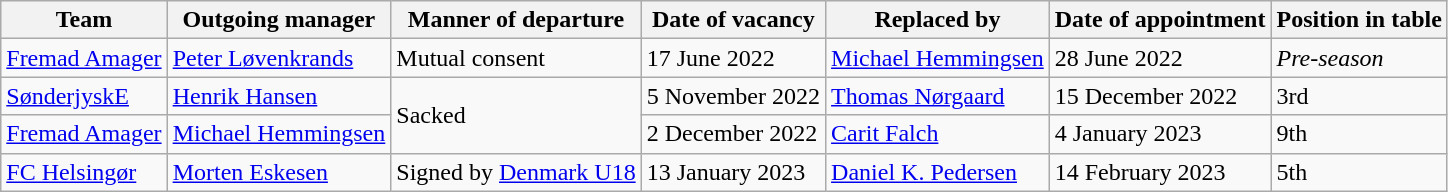<table class="wikitable">
<tr>
<th>Team</th>
<th>Outgoing manager</th>
<th>Manner of departure</th>
<th>Date of vacancy</th>
<th>Replaced by</th>
<th>Date of appointment</th>
<th>Position in table</th>
</tr>
<tr>
<td><a href='#'>Fremad Amager</a></td>
<td> <a href='#'>Peter Løvenkrands</a></td>
<td>Mutual consent</td>
<td>17 June 2022</td>
<td> <a href='#'>Michael Hemmingsen</a></td>
<td>28 June 2022</td>
<td><em>Pre-season</em></td>
</tr>
<tr>
<td><a href='#'>SønderjyskE</a></td>
<td> <a href='#'>Henrik Hansen</a></td>
<td rowspan="2">Sacked</td>
<td>5 November 2022</td>
<td> <a href='#'>Thomas Nørgaard</a></td>
<td>15 December 2022</td>
<td>3rd</td>
</tr>
<tr>
<td><a href='#'>Fremad Amager</a></td>
<td> <a href='#'>Michael Hemmingsen</a></td>
<td>2 December 2022</td>
<td> <a href='#'>Carit Falch</a></td>
<td>4 January 2023</td>
<td>9th</td>
</tr>
<tr>
<td><a href='#'>FC Helsingør</a></td>
<td> <a href='#'>Morten Eskesen</a></td>
<td>Signed by <a href='#'>Denmark U18</a></td>
<td>13 January 2023</td>
<td> <a href='#'>Daniel K. Pedersen</a></td>
<td>14 February 2023</td>
<td>5th</td>
</tr>
</table>
